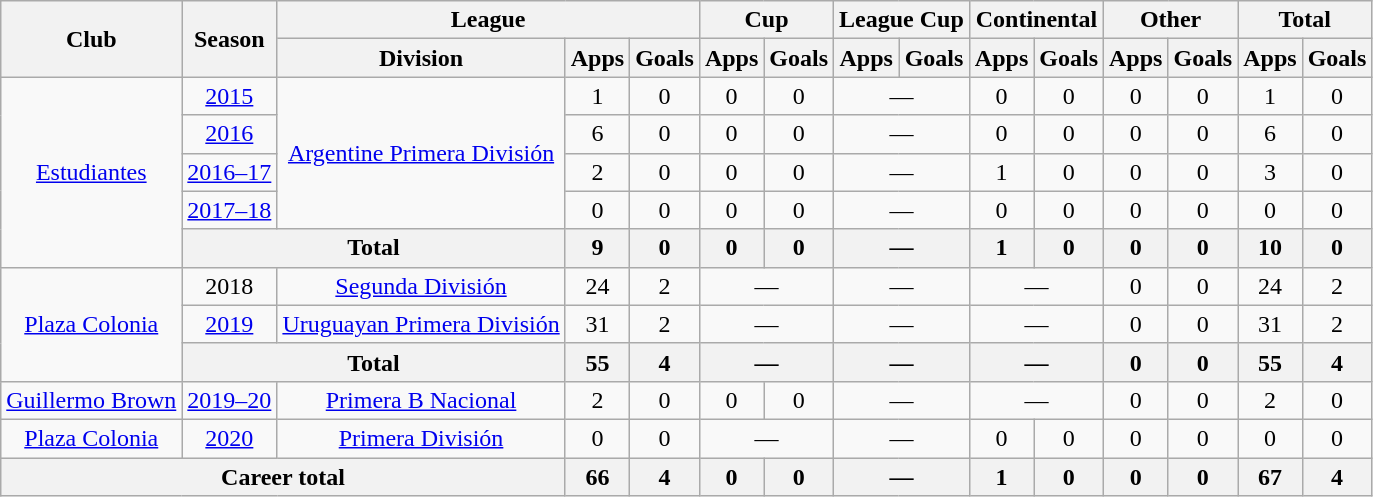<table class="wikitable" style="text-align:center">
<tr>
<th rowspan="2">Club</th>
<th rowspan="2">Season</th>
<th colspan="3">League</th>
<th colspan="2">Cup</th>
<th colspan="2">League Cup</th>
<th colspan="2">Continental</th>
<th colspan="2">Other</th>
<th colspan="2">Total</th>
</tr>
<tr>
<th>Division</th>
<th>Apps</th>
<th>Goals</th>
<th>Apps</th>
<th>Goals</th>
<th>Apps</th>
<th>Goals</th>
<th>Apps</th>
<th>Goals</th>
<th>Apps</th>
<th>Goals</th>
<th>Apps</th>
<th>Goals</th>
</tr>
<tr>
<td rowspan="5"><a href='#'>Estudiantes</a></td>
<td><a href='#'>2015</a></td>
<td rowspan="4"><a href='#'>Argentine Primera División</a></td>
<td>1</td>
<td>0</td>
<td>0</td>
<td>0</td>
<td colspan="2">—</td>
<td>0</td>
<td>0</td>
<td>0</td>
<td>0</td>
<td>1</td>
<td>0</td>
</tr>
<tr>
<td><a href='#'>2016</a></td>
<td>6</td>
<td>0</td>
<td>0</td>
<td>0</td>
<td colspan="2">—</td>
<td>0</td>
<td>0</td>
<td>0</td>
<td>0</td>
<td>6</td>
<td>0</td>
</tr>
<tr>
<td><a href='#'>2016–17</a></td>
<td>2</td>
<td>0</td>
<td>0</td>
<td>0</td>
<td colspan="2">—</td>
<td>1</td>
<td>0</td>
<td>0</td>
<td>0</td>
<td>3</td>
<td>0</td>
</tr>
<tr>
<td><a href='#'>2017–18</a></td>
<td>0</td>
<td>0</td>
<td>0</td>
<td>0</td>
<td colspan="2">—</td>
<td>0</td>
<td>0</td>
<td>0</td>
<td>0</td>
<td>0</td>
<td>0</td>
</tr>
<tr>
<th colspan="2">Total</th>
<th>9</th>
<th>0</th>
<th>0</th>
<th>0</th>
<th colspan="2">—</th>
<th>1</th>
<th>0</th>
<th>0</th>
<th>0</th>
<th>10</th>
<th>0</th>
</tr>
<tr>
<td rowspan="3"><a href='#'>Plaza Colonia</a></td>
<td>2018</td>
<td rowspan="1"><a href='#'>Segunda División</a></td>
<td>24</td>
<td>2</td>
<td colspan="2">—</td>
<td colspan="2">—</td>
<td colspan="2">—</td>
<td>0</td>
<td>0</td>
<td>24</td>
<td>2</td>
</tr>
<tr>
<td><a href='#'>2019</a></td>
<td rowspan="1"><a href='#'>Uruguayan Primera División</a></td>
<td>31</td>
<td>2</td>
<td colspan="2">—</td>
<td colspan="2">—</td>
<td colspan="2">—</td>
<td>0</td>
<td>0</td>
<td>31</td>
<td>2</td>
</tr>
<tr>
<th colspan="2">Total</th>
<th>55</th>
<th>4</th>
<th colspan="2">—</th>
<th colspan="2">—</th>
<th colspan="2">—</th>
<th>0</th>
<th>0</th>
<th>55</th>
<th>4</th>
</tr>
<tr>
<td rowspan="1"><a href='#'>Guillermo Brown</a></td>
<td><a href='#'>2019–20</a></td>
<td rowspan="1"><a href='#'>Primera B Nacional</a></td>
<td>2</td>
<td>0</td>
<td>0</td>
<td>0</td>
<td colspan="2">—</td>
<td colspan="2">—</td>
<td>0</td>
<td>0</td>
<td>2</td>
<td>0</td>
</tr>
<tr>
<td rowspan="1"><a href='#'>Plaza Colonia</a></td>
<td><a href='#'>2020</a></td>
<td rowspan="1"><a href='#'>Primera División</a></td>
<td>0</td>
<td>0</td>
<td colspan="2">—</td>
<td colspan="2">—</td>
<td>0</td>
<td>0</td>
<td>0</td>
<td>0</td>
<td>0</td>
<td>0</td>
</tr>
<tr>
<th colspan="3">Career total</th>
<th>66</th>
<th>4</th>
<th>0</th>
<th>0</th>
<th colspan="2">—</th>
<th>1</th>
<th>0</th>
<th>0</th>
<th>0</th>
<th>67</th>
<th>4</th>
</tr>
</table>
